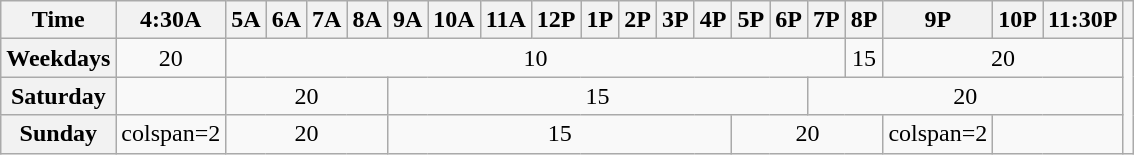<table class="wikitable" style="text-align: center;">
<tr>
<th>Time</th>
<th>4:30A</th>
<th>5A</th>
<th>6A</th>
<th>7A</th>
<th>8A</th>
<th>9A</th>
<th>10A</th>
<th>11A</th>
<th>12P</th>
<th>1P</th>
<th>2P</th>
<th>3P</th>
<th>4P</th>
<th>5P</th>
<th>6P</th>
<th>7P</th>
<th>8P</th>
<th>9P</th>
<th>10P</th>
<th>11:30P</th>
<th></th>
</tr>
<tr>
<th>Weekdays</th>
<td>20</td>
<td colspan="15">10</td>
<td>15</td>
<td colspan="3">20</td>
<td rowspan="3"></td>
</tr>
<tr>
<th>Saturday</th>
<td></td>
<td colspan="4">20</td>
<td colspan="10">15</td>
<td colspan="5">20</td>
</tr>
<tr>
<th>Sunday</th>
<td>colspan=2 </td>
<td colspan="4">20</td>
<td colspan="8">15</td>
<td colspan="4">20</td>
<td>colspan=2 </td>
</tr>
</table>
